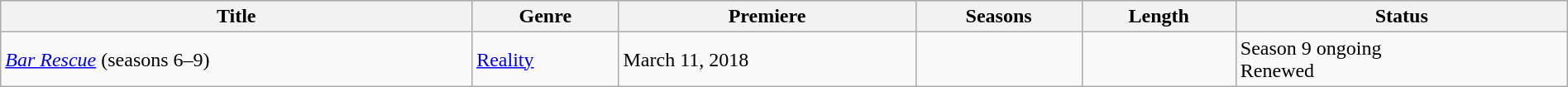<table class="wikitable sortable" style="width:100%;">
<tr>
<th>Title</th>
<th>Genre</th>
<th>Premiere</th>
<th>Seasons</th>
<th>Length</th>
<th>Status</th>
</tr>
<tr>
<td><em><a href='#'>Bar Rescue</a></em> (seasons 6–9)</td>
<td><a href='#'>Reality</a></td>
<td>March 11, 2018</td>
<td></td>
<td></td>
<td>Season 9 ongoing<br>Renewed</td>
</tr>
</table>
